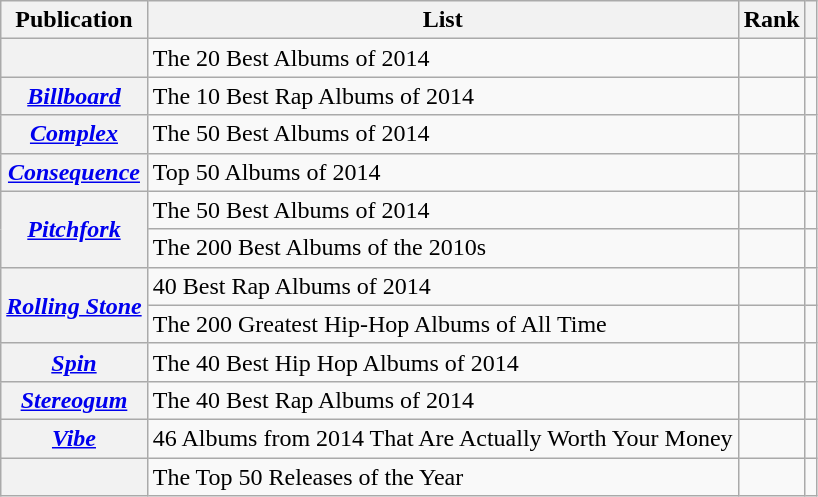<table class="wikitable sortable plainrowheaders" style="border:none; margin:0;">
<tr>
<th scope="col">Publication</th>
<th scope="col" class="unsortable">List</th>
<th scope="col" data-sort-type="number">Rank</th>
<th scope="col" class="unsortable"></th>
</tr>
<tr>
<th scope="row"></th>
<td>The 20 Best Albums of 2014</td>
<td></td>
<td></td>
</tr>
<tr>
<th scope="row"><em><a href='#'>Billboard</a></em></th>
<td>The 10 Best Rap Albums of 2014</td>
<td></td>
<td></td>
</tr>
<tr>
<th scope="row"><em><a href='#'>Complex</a></em></th>
<td>The 50 Best Albums of 2014</td>
<td></td>
<td></td>
</tr>
<tr>
<th scope="row"><em><a href='#'>Consequence</a></em></th>
<td>Top 50 Albums of 2014</td>
<td></td>
<td></td>
</tr>
<tr>
<th scope="row" rowspan="2"><em><a href='#'>Pitchfork</a></em></th>
<td>The 50 Best Albums of 2014</td>
<td></td>
<td></td>
</tr>
<tr>
<td>The 200 Best Albums of the 2010s</td>
<td></td>
<td></td>
</tr>
<tr>
<th scope="row" rowspan="2"><em><a href='#'>Rolling Stone</a></em></th>
<td>40 Best Rap Albums of 2014</td>
<td></td>
<td></td>
</tr>
<tr>
<td>The 200 Greatest Hip-Hop Albums of All Time</td>
<td></td>
<td></td>
</tr>
<tr>
<th scope="row"><em><a href='#'>Spin</a></em></th>
<td>The 40 Best Hip Hop Albums of 2014</td>
<td></td>
<td></td>
</tr>
<tr>
<th scope="row"><em><a href='#'>Stereogum</a></em></th>
<td>The 40 Best Rap Albums of 2014</td>
<td></td>
<td></td>
</tr>
<tr>
<th scope="row"><em><a href='#'>Vibe</a></em></th>
<td>46 Albums from 2014 That Are Actually Worth Your Money</td>
<td></td>
<td></td>
</tr>
<tr>
<th scope="row"></th>
<td>The Top 50 Releases of the Year</td>
<td></td>
<td></td>
</tr>
</table>
